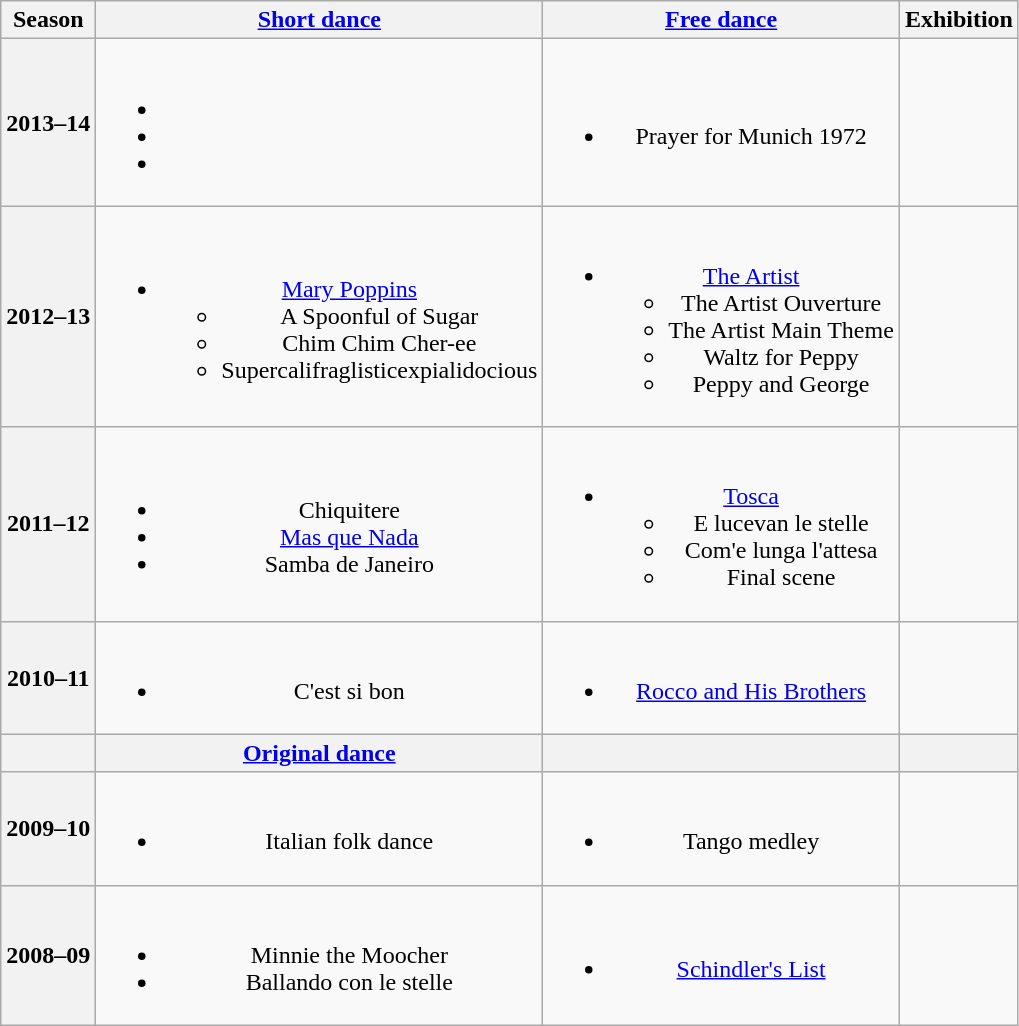<table class="wikitable" style="text-align:center">
<tr>
<th>Season</th>
<th><a href='#'>Short dance</a></th>
<th><a href='#'>Free dance</a></th>
<th>Exhibition</th>
</tr>
<tr>
<th>2013–14 <br> </th>
<td><br><ul><li></li><li></li><li></li></ul></td>
<td><br><ul><li>Prayer for Munich 1972</li></ul></td>
<td></td>
</tr>
<tr>
<th>2012–13 <br> </th>
<td><br><ul><li><a href='#'>Mary Poppins</a><ul><li>A Spoonful of Sugar</li><li>Chim Chim Cher-ee</li><li>Supercalifraglisticexpialidocious</li></ul></li></ul></td>
<td><br><ul><li><a href='#'>The Artist</a> <br><ul><li>The Artist Ouverture</li><li>The Artist Main Theme</li><li>Waltz for Peppy</li><li>Peppy and George</li></ul></li></ul></td>
<td></td>
</tr>
<tr>
<th>2011–12 <br> </th>
<td><br><ul><li>Chiquitere</li><li><a href='#'>Mas que Nada</a></li><li>Samba de Janeiro</li></ul></td>
<td><br><ul><li><a href='#'>Tosca</a> <br><ul><li>E lucevan le stelle</li><li>Com'e lunga l'attesa</li><li>Final scene</li></ul></li></ul></td>
<td></td>
</tr>
<tr>
<th>2010–11</th>
<td><br><ul><li>C'est si bon <br></li></ul></td>
<td><br><ul><li><a href='#'>Rocco and His Brothers</a> <br></li></ul></td>
<td></td>
</tr>
<tr>
<th></th>
<th><a href='#'>Original dance</a></th>
<th></th>
<th></th>
</tr>
<tr>
<th>2009–10</th>
<td><br><ul><li>Italian folk dance</li></ul></td>
<td><br><ul><li>Tango medley</li></ul></td>
<td></td>
</tr>
<tr>
<th>2008–09 <br> </th>
<td><br><ul><li> Minnie the Moocher</li><li> Ballando con le stelle <br></li></ul></td>
<td><br><ul><li><a href='#'>Schindler's List</a> <br></li></ul></td>
<td></td>
</tr>
</table>
